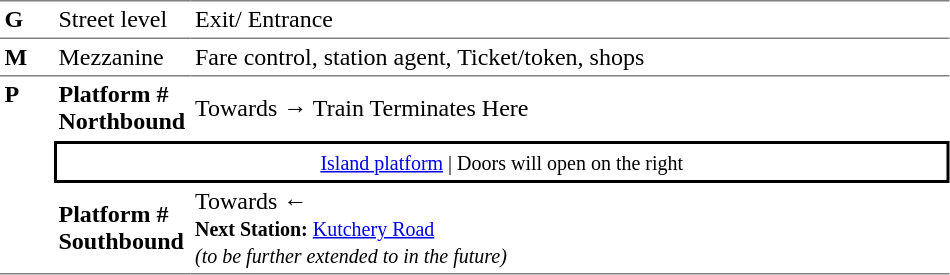<table table border=0 cellspacing=0 cellpadding=3>
<tr>
<td style="border-top:solid 1px gray;border-bottom:solid 1px gray;" width=30 valign=top><strong>G</strong></td>
<td style="border-top:solid 1px gray;border-bottom:solid 1px gray;" width=85 valign=top>Street level</td>
<td style="border-top:solid 1px gray;border-bottom:solid 1px gray;" width=500 valign=top>Exit/ Entrance</td>
</tr>
<tr>
<td style="border-bottom:solid 1px gray;"><strong>M</strong></td>
<td style="border-bottom:solid 1px gray;">Mezzanine</td>
<td style="border-bottom:solid 1px gray;">Fare control, station agent, Ticket/token, shops</td>
</tr>
<tr>
<td style="border-bottom:solid 1px gray;" width=30 rowspan=3 valign=top><strong>P</strong></td>
<td style="border-bottom:solid 1px white;" width=85><span><strong>Platform #</strong><br><strong>Northbound</strong></span></td>
<td style="border-bottom:solid 1px white;" width=500>Towards → Train Terminates Here</td>
</tr>
<tr>
<td style="border-top:solid 2px black;border-right:solid 2px black;border-left:solid 2px black;border-bottom:solid 2px black;text-align:center;" colspan=2><small><a href='#'>Island platform</a> | Doors will open on the right </small></td>
</tr>
<tr>
<td style="border-bottom:solid 1px gray;" width=85><span><strong>Platform #</strong><br><strong>Southbound</strong></span></td>
<td style="border-bottom:solid 1px gray;" width="500">Towards ← <br><small><strong>Next Station:</strong> <a href='#'>Kutchery Road</a><br><em>(to be further extended to  in the future)</em></small></td>
</tr>
</table>
